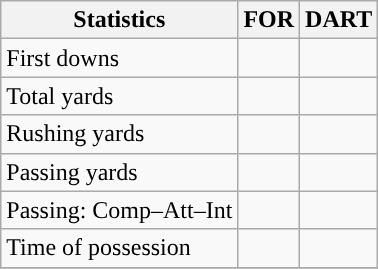<table class="wikitable" style="float: left;">
<tr>
<th>Statistics</th>
<th>FOR</th>
<th>DART</th>
</tr>
<tr>
<td>First downs</td>
<td></td>
<td></td>
</tr>
<tr>
<td>Total yards</td>
<td></td>
<td></td>
</tr>
<tr>
<td>Rushing yards</td>
<td></td>
<td></td>
</tr>
<tr>
<td>Passing yards</td>
<td></td>
<td></td>
</tr>
<tr>
<td>Passing: Comp–Att–Int</td>
<td></td>
<td></td>
</tr>
<tr>
<td>Time of possession</td>
<td></td>
<td></td>
</tr>
<tr>
</tr>
</table>
